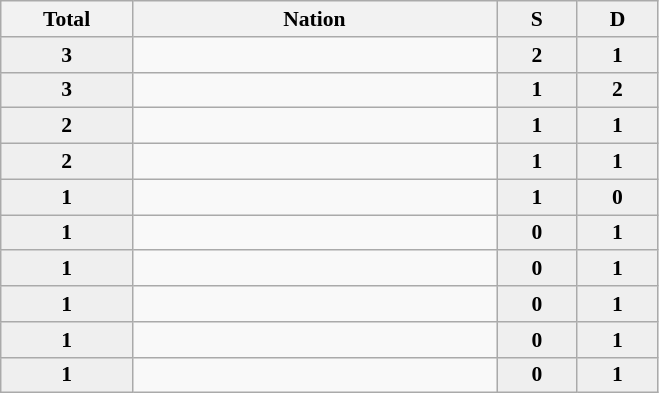<table class="sortable wikitable" style="font-size:90%;">
<tr>
<th width=81>Total</th>
<th width=236>Nation</th>
<th width=47 style="background:#efefef"> S </th>
<th width=47 style="background:#efefef"> D </th>
</tr>
<tr align=center>
<td bgcolor=#efefef><strong>3</strong></td>
<td align=left></td>
<td bgcolor=#efefef><strong>2</strong></td>
<td bgcolor=#efefef><strong>1</strong></td>
</tr>
<tr align=center>
<td bgcolor=#efefef><strong>3</strong></td>
<td align=left></td>
<td bgcolor=#efefef><strong>1</strong></td>
<td bgcolor=#efefef><strong>2</strong></td>
</tr>
<tr align=center>
<td bgcolor=#efefef><strong>2</strong></td>
<td align=left></td>
<td bgcolor=#efefef><strong>1</strong></td>
<td bgcolor=#efefef><strong>1</strong></td>
</tr>
<tr align=center>
<td bgcolor=#efefef><strong>2</strong></td>
<td align=left></td>
<td bgcolor=#efefef><strong>1</strong></td>
<td bgcolor=#efefef><strong>1</strong></td>
</tr>
<tr align=center>
<td bgcolor=#efefef><strong>1</strong></td>
<td align=left></td>
<td bgcolor=#efefef><strong>1</strong></td>
<td bgcolor=#efefef><strong>0</strong></td>
</tr>
<tr align=center>
<td bgcolor=#efefef><strong>1</strong></td>
<td align=left></td>
<td bgcolor=#efefef><strong>0</strong></td>
<td bgcolor=#efefef><strong>1</strong></td>
</tr>
<tr align=center>
<td bgcolor=#efefef><strong>1</strong></td>
<td align=left></td>
<td bgcolor=#efefef><strong>0</strong></td>
<td bgcolor=#efefef><strong>1</strong></td>
</tr>
<tr align=center>
<td bgcolor=#efefef><strong>1</strong></td>
<td align=left></td>
<td bgcolor=#efefef><strong>0</strong></td>
<td bgcolor=#efefef><strong>1</strong></td>
</tr>
<tr align=center>
<td bgcolor=#efefef><strong>1</strong></td>
<td align=left></td>
<td bgcolor=#efefef><strong>0</strong></td>
<td bgcolor=#efefef><strong>1</strong></td>
</tr>
<tr align=center>
<td bgcolor=#efefef><strong>1</strong></td>
<td align=left></td>
<td bgcolor=#efefef><strong>0</strong></td>
<td bgcolor=#efefef><strong>1</strong></td>
</tr>
</table>
